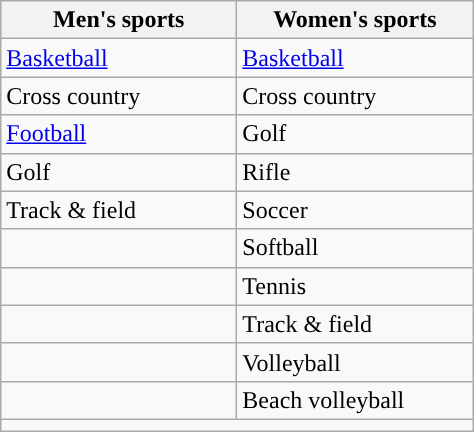<table class="wikitable" style=" ">
<tr>
<th width=150px>Men's sports</th>
<th width=150px>Women's sports</th>
</tr>
<tr>
<td><a href='#'>Basketball</a></td>
<td><a href='#'>Basketball</a></td>
</tr>
<tr>
<td>Cross country</td>
<td>Cross country</td>
</tr>
<tr>
<td><a href='#'>Football</a></td>
<td>Golf</td>
</tr>
<tr>
<td>Golf</td>
<td>Rifle</td>
</tr>
<tr>
<td>Track & field</td>
<td>Soccer</td>
</tr>
<tr>
<td></td>
<td>Softball</td>
</tr>
<tr>
<td></td>
<td>Tennis</td>
</tr>
<tr>
<td></td>
<td>Track & field</td>
</tr>
<tr>
<td></td>
<td>Volleyball</td>
</tr>
<tr>
<td></td>
<td>Beach volleyball</td>
</tr>
<tr>
<td colspan="2"></td>
</tr>
</table>
